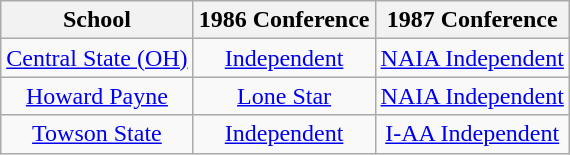<table class="wikitable sortable">
<tr>
<th>School</th>
<th>1986 Conference</th>
<th>1987 Conference</th>
</tr>
<tr style="text-align:center;">
<td><a href='#'>Central State (OH)</a></td>
<td><a href='#'>Independent</a></td>
<td><a href='#'>NAIA Independent</a></td>
</tr>
<tr style="text-align:center;">
<td><a href='#'>Howard Payne</a></td>
<td><a href='#'>Lone Star</a></td>
<td><a href='#'>NAIA Independent</a></td>
</tr>
<tr style="text-align:center;">
<td><a href='#'>Towson State</a></td>
<td><a href='#'>Independent</a></td>
<td><a href='#'>I-AA Independent</a></td>
</tr>
</table>
